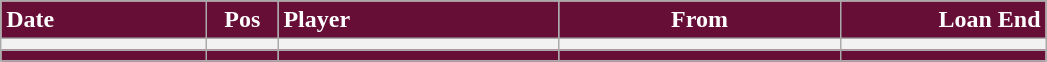<table class="wikitable">
<tr>
<th style="background:#670E36; color:#ffffff; text-align:left; width:130px">Date</th>
<th style="background:#670E36; color:#ffffff; text-align:center; width:40px">Pos</th>
<th style="background:#670E36; color:#ffffff; text-align:left; width:180px">Player</th>
<th style="background:#670E36; color:#ffffff; text-align:center; width:180px">From</th>
<th style="background:#670E36; color:#ffffff; text-align:right; width:130px">Loan End</th>
</tr>
<tr>
<th></th>
<th></th>
<th></th>
<th></th>
<th></th>
</tr>
<tr>
<th style="background:#670E36;"></th>
<th style="background:#670E36;"></th>
<th style="background:#670E36;"></th>
<th style="background:#670E36;"></th>
<th style="background:#670E36;"></th>
</tr>
</table>
